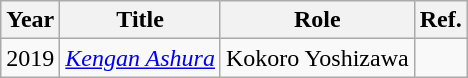<table class="wikitable">
<tr>
<th>Year</th>
<th>Title</th>
<th>Role</th>
<th>Ref.</th>
</tr>
<tr>
<td>2019</td>
<td><em><a href='#'>Kengan Ashura</a></em></td>
<td>Kokoro Yoshizawa</td>
<td></td>
</tr>
</table>
